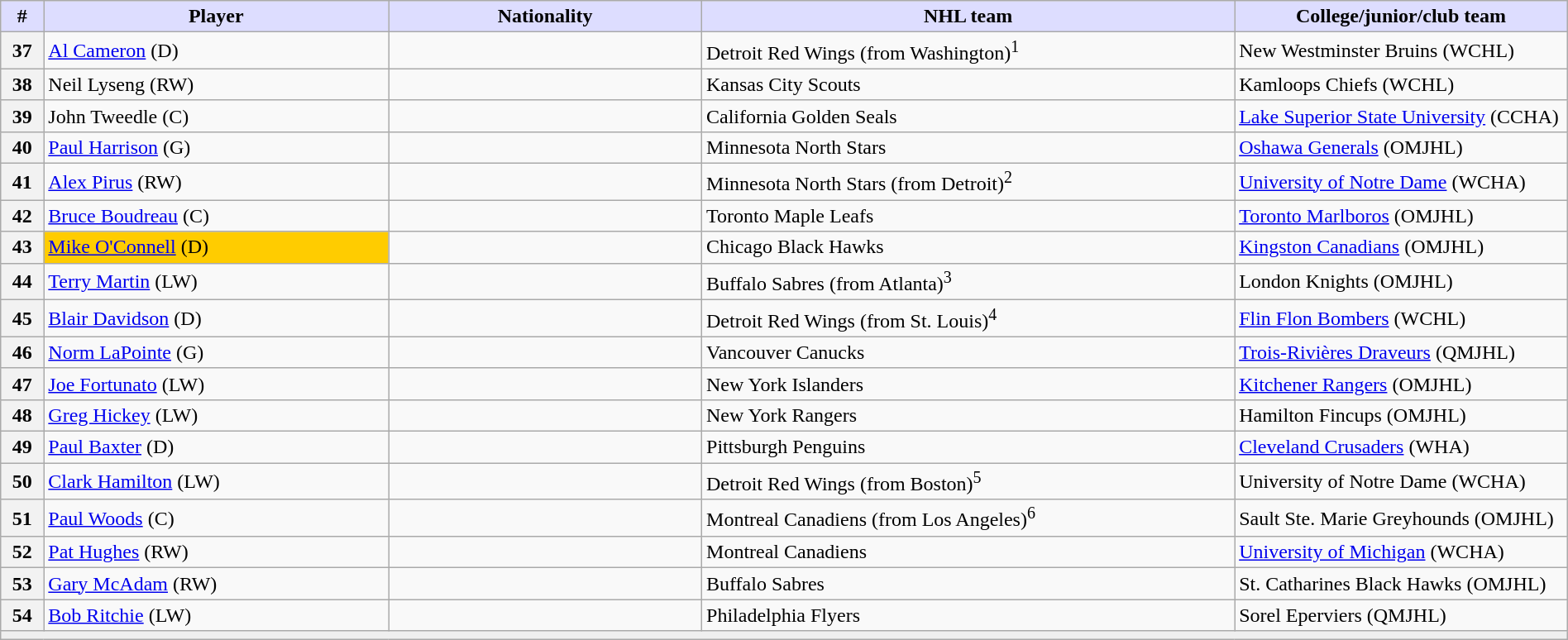<table class="wikitable" style="width: 100%">
<tr>
<th style="background:#ddf; width:2.75%;">#</th>
<th style="background:#ddf; width:22.0%;">Player</th>
<th style="background:#ddf; width:20.0%;">Nationality</th>
<th style="background:#ddf; width:34.0%;">NHL team</th>
<th style="background:#ddf; width:100.0%;">College/junior/club team</th>
</tr>
<tr>
<th>37</th>
<td><a href='#'>Al Cameron</a> (D)</td>
<td></td>
<td>Detroit Red Wings (from Washington)<sup>1</sup></td>
<td>New Westminster Bruins (WCHL)</td>
</tr>
<tr>
<th>38</th>
<td>Neil Lyseng (RW)</td>
<td></td>
<td>Kansas City Scouts</td>
<td>Kamloops Chiefs (WCHL)</td>
</tr>
<tr>
<th>39</th>
<td>John Tweedle (C)</td>
<td></td>
<td>California Golden Seals</td>
<td><a href='#'>Lake Superior State University</a> (CCHA)</td>
</tr>
<tr>
<th>40</th>
<td><a href='#'>Paul Harrison</a> (G)</td>
<td></td>
<td>Minnesota North Stars</td>
<td><a href='#'>Oshawa Generals</a> (OMJHL)</td>
</tr>
<tr>
<th>41</th>
<td><a href='#'>Alex Pirus</a> (RW)</td>
<td></td>
<td>Minnesota North Stars (from Detroit)<sup>2</sup></td>
<td><a href='#'>University of Notre Dame</a> (WCHA)</td>
</tr>
<tr>
<th>42</th>
<td><a href='#'>Bruce Boudreau</a> (C)</td>
<td></td>
<td>Toronto Maple Leafs</td>
<td><a href='#'>Toronto Marlboros</a> (OMJHL)</td>
</tr>
<tr>
<th>43</th>
<td bgcolor="#FFCC00"><a href='#'>Mike O'Connell</a> (D)</td>
<td></td>
<td>Chicago Black Hawks</td>
<td><a href='#'>Kingston Canadians</a> (OMJHL)</td>
</tr>
<tr>
<th>44</th>
<td><a href='#'>Terry Martin</a> (LW)</td>
<td></td>
<td>Buffalo Sabres (from Atlanta)<sup>3</sup></td>
<td>London Knights (OMJHL)</td>
</tr>
<tr>
<th>45</th>
<td><a href='#'>Blair Davidson</a> (D)</td>
<td></td>
<td>Detroit Red Wings (from St. Louis)<sup>4</sup></td>
<td><a href='#'>Flin Flon Bombers</a> (WCHL)</td>
</tr>
<tr>
<th>46</th>
<td><a href='#'>Norm LaPointe</a> (G)</td>
<td></td>
<td>Vancouver Canucks</td>
<td><a href='#'>Trois-Rivières Draveurs</a> (QMJHL)</td>
</tr>
<tr>
<th>47</th>
<td><a href='#'>Joe Fortunato</a> (LW)</td>
<td></td>
<td>New York Islanders</td>
<td><a href='#'>Kitchener Rangers</a> (OMJHL)</td>
</tr>
<tr>
<th>48</th>
<td><a href='#'>Greg Hickey</a> (LW)</td>
<td></td>
<td>New York Rangers</td>
<td>Hamilton Fincups (OMJHL)</td>
</tr>
<tr>
<th>49</th>
<td><a href='#'>Paul Baxter</a> (D)</td>
<td></td>
<td>Pittsburgh Penguins</td>
<td><a href='#'>Cleveland Crusaders</a> (WHA)</td>
</tr>
<tr>
<th>50</th>
<td><a href='#'>Clark Hamilton</a> (LW)</td>
<td></td>
<td>Detroit Red Wings (from Boston)<sup>5</sup></td>
<td>University of Notre Dame (WCHA)</td>
</tr>
<tr>
<th>51</th>
<td><a href='#'>Paul Woods</a> (C)</td>
<td></td>
<td>Montreal Canadiens (from Los Angeles)<sup>6</sup></td>
<td>Sault Ste. Marie Greyhounds (OMJHL)</td>
</tr>
<tr>
<th>52</th>
<td><a href='#'>Pat Hughes</a> (RW)</td>
<td></td>
<td>Montreal Canadiens</td>
<td><a href='#'>University of Michigan</a> (WCHA)</td>
</tr>
<tr>
<th>53</th>
<td><a href='#'>Gary McAdam</a> (RW)</td>
<td></td>
<td>Buffalo Sabres</td>
<td>St. Catharines Black Hawks (OMJHL)</td>
</tr>
<tr>
<th>54</th>
<td><a href='#'>Bob Ritchie</a> (LW)</td>
<td></td>
<td>Philadelphia Flyers</td>
<td>Sorel Eperviers (QMJHL)</td>
</tr>
<tr>
<td align=center colspan="6" bgcolor="#efefef"></td>
</tr>
</table>
